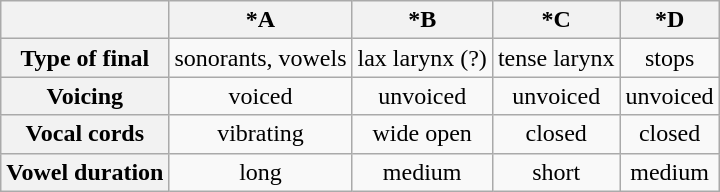<table class="wikitable">
<tr align="center">
<th></th>
<th>*A</th>
<th>*B</th>
<th>*C</th>
<th>*D</th>
</tr>
<tr align="center">
<th>Type of final</th>
<td>sonorants, vowels</td>
<td>lax larynx (?)</td>
<td>tense larynx</td>
<td>stops</td>
</tr>
<tr align="center">
<th>Voicing</th>
<td>voiced</td>
<td>unvoiced</td>
<td>unvoiced</td>
<td>unvoiced</td>
</tr>
<tr align="center">
<th>Vocal cords</th>
<td>vibrating</td>
<td>wide open</td>
<td>closed</td>
<td>closed</td>
</tr>
<tr align="center">
<th>Vowel duration</th>
<td>long</td>
<td>medium</td>
<td>short</td>
<td>medium</td>
</tr>
</table>
